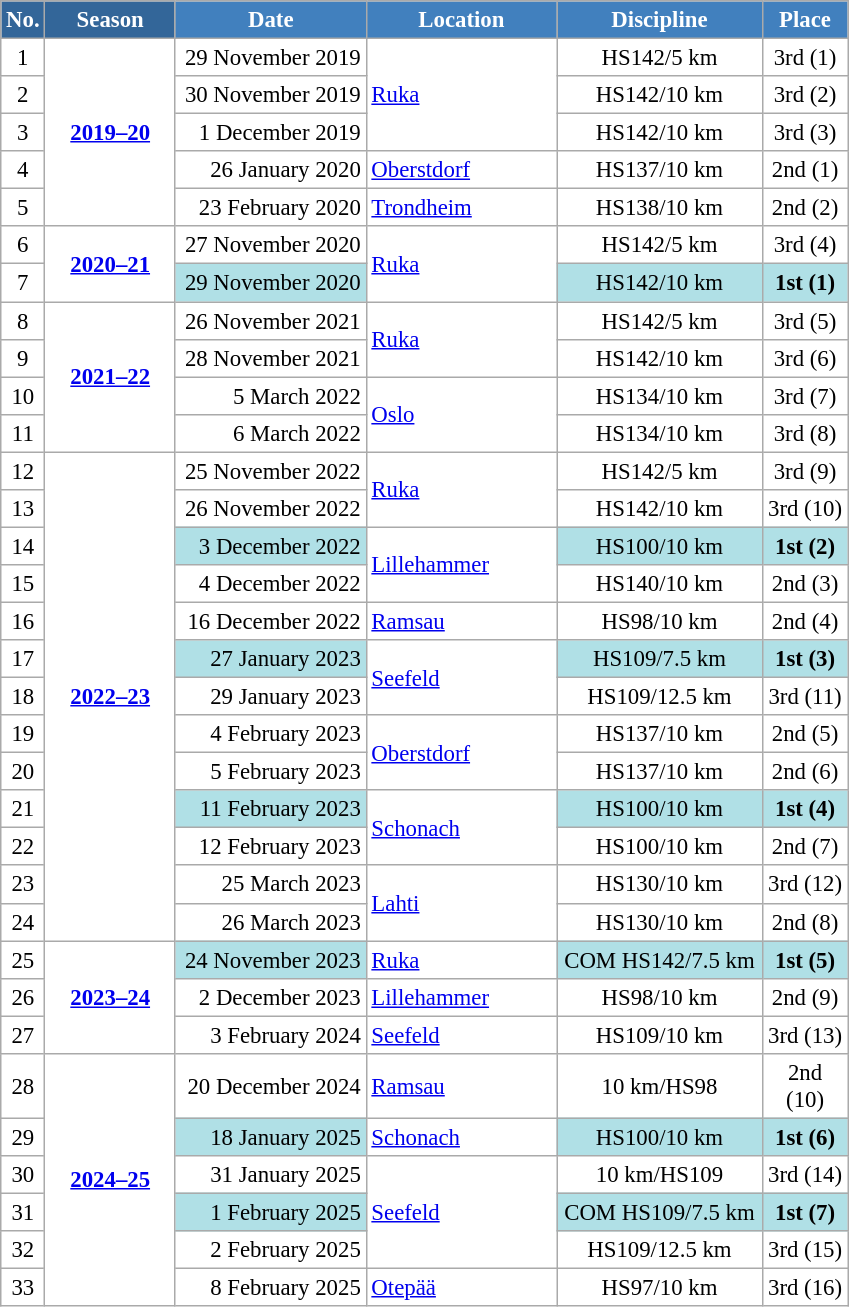<table class="wikitable sortable" style="font-size:95%; text-align:center; border:grey solid 1px; border-collapse:collapse; background:#ffffff;">
<tr style="background:#efefef;">
<th style="background-color:#369; color:white; width:1px;">No.</th>
<th style="background-color:#369; color:white; width:80px;">Season</th>
<th style="background-color:#4180be; color:white; width:120px;">Date</th>
<th style="background-color:#4180be; color:white; width:120px;">Location</th>
<th style="background-color:#4180be; color:white; width:130px;">Discipline</th>
<th style="background-color:#4180be; color:white; width:50px;">Place</th>
</tr>
<tr>
<td align=center>1</td>
<td rowspan="5" align=center><strong><a href='#'>2019–20</a></strong></td>
<td align=right>29 November 2019</td>
<td rowspan=3 align=left> <a href='#'>Ruka</a></td>
<td>HS142/5 km</td>
<td>3rd (1)</td>
</tr>
<tr>
<td align=center>2</td>
<td align=right>30 November 2019</td>
<td>HS142/10 km</td>
<td>3rd (2)</td>
</tr>
<tr>
<td align=center>3</td>
<td align=right>1 December 2019</td>
<td>HS142/10 km</td>
<td>3rd (3)</td>
</tr>
<tr>
<td align=center>4</td>
<td align=right>26 January 2020</td>
<td align=left> <a href='#'>Oberstdorf</a></td>
<td>HS137/10 km</td>
<td>2nd (1)</td>
</tr>
<tr>
<td align=center>5</td>
<td align=right>23 February 2020</td>
<td align=left> <a href='#'>Trondheim</a></td>
<td>HS138/10 km</td>
<td>2nd (2)</td>
</tr>
<tr>
<td align=center>6</td>
<td rowspan="2" align=center><strong><a href='#'>2020–21</a></strong></td>
<td align=right>27 November 2020</td>
<td rowspan=2 align=left> <a href='#'>Ruka</a></td>
<td>HS142/5 km</td>
<td>3rd (4)</td>
</tr>
<tr>
<td align=center>7</td>
<td bgcolor="#BOEOE6" align=right>29 November 2020</td>
<td bgcolor="#BOEOE6">HS142/10 km</td>
<td bgcolor="#BOEOE6"><strong>1st</strong> <strong>(1)</strong></td>
</tr>
<tr>
<td align=center>8</td>
<td rowspan="4" align=center><strong><a href='#'>2021–22</a></strong></td>
<td align=right>26 November 2021</td>
<td rowspan=2 align=left> <a href='#'>Ruka</a></td>
<td>HS142/5 km</td>
<td>3rd (5)</td>
</tr>
<tr>
<td align=center>9</td>
<td align=right>28 November 2021</td>
<td>HS142/10 km</td>
<td>3rd (6)</td>
</tr>
<tr>
<td align=center>10</td>
<td align=right>5 March 2022</td>
<td rowspan="2" align=left> <a href='#'>Oslo</a></td>
<td>HS134/10 km</td>
<td>3rd (7)</td>
</tr>
<tr>
<td align=center>11</td>
<td align=right>6 March 2022</td>
<td>HS134/10 km</td>
<td>3rd (8)</td>
</tr>
<tr>
<td align=center>12</td>
<td rowspan="13" align=center><strong><a href='#'>2022–23</a></strong></td>
<td align=right>25 November 2022</td>
<td rowspan=2 align=left> <a href='#'>Ruka</a></td>
<td>HS142/5 km</td>
<td>3rd (9)</td>
</tr>
<tr>
<td align=center>13</td>
<td align=right>26 November 2022</td>
<td>HS142/10 km</td>
<td>3rd (10)</td>
</tr>
<tr>
<td align=center>14</td>
<td bgcolor="#BOEOE6" align=right>3 December 2022</td>
<td rowspan="2" align=left> <a href='#'>Lillehammer</a></td>
<td bgcolor="#BOEOE6">HS100/10 km</td>
<td bgcolor="#BOEOE6"><strong>1st</strong> <strong>(2)</strong></td>
</tr>
<tr>
<td align=center>15</td>
<td align=right>4 December 2022</td>
<td>HS140/10 km</td>
<td>2nd (3)</td>
</tr>
<tr>
<td align=center>16</td>
<td align=right>16 December 2022</td>
<td align=left> <a href='#'>Ramsau</a></td>
<td>HS98/10 km</td>
<td>2nd (4)</td>
</tr>
<tr>
<td align=center>17</td>
<td bgcolor="#BOEOE6" align=right>27 January 2023</td>
<td rowspan=2 align=left> <a href='#'>Seefeld</a></td>
<td bgcolor="#BOEOE6">HS109/7.5 km</td>
<td bgcolor="#BOEOE6"><strong>1st</strong> <strong>(3)</strong></td>
</tr>
<tr>
<td align=center>18</td>
<td align=right>29 January 2023</td>
<td>HS109/12.5 km</td>
<td>3rd (11)</td>
</tr>
<tr>
<td align=center>19</td>
<td align=right>4 February 2023</td>
<td rowspan=2 align=left> <a href='#'>Oberstdorf</a></td>
<td>HS137/10 km</td>
<td>2nd (5)</td>
</tr>
<tr>
<td align=center>20</td>
<td align=right>5 February 2023</td>
<td>HS137/10 km</td>
<td>2nd (6)</td>
</tr>
<tr>
<td align=center>21</td>
<td bgcolor="#BOEOE6" align=right>11 February 2023</td>
<td rowspan="2" align=left> <a href='#'>Schonach</a></td>
<td bgcolor="#BOEOE6">HS100/10 km</td>
<td bgcolor="#BOEOE6"><strong>1st</strong> <strong>(4)</strong></td>
</tr>
<tr>
<td align=center>22</td>
<td align=right>12 February 2023</td>
<td>HS100/10 km</td>
<td>2nd (7)</td>
</tr>
<tr>
<td align=center>23</td>
<td align=right>25 March 2023</td>
<td rowspan="2" align=left> <a href='#'>Lahti</a></td>
<td>HS130/10 km</td>
<td>3rd (12)</td>
</tr>
<tr>
<td align=center>24</td>
<td align=right>26 March 2023</td>
<td>HS130/10 km</td>
<td>2nd (8)</td>
</tr>
<tr>
<td align=center>25</td>
<td rowspan="3" align=center><strong><a href='#'>2023–24</a></strong></td>
<td align=right bgcolor="#BOEOE6">24 November 2023</td>
<td align=left> <a href='#'>Ruka</a></td>
<td bgcolor="#BOEOE6">COM HS142/7.5 km</td>
<td bgcolor="#BOEOE6"><strong>1st</strong> <strong>(5)</strong></td>
</tr>
<tr>
<td align=center>26</td>
<td align=right>2 December 2023</td>
<td align=left> <a href='#'>Lillehammer</a></td>
<td>HS98/10 km</td>
<td>2nd (9)</td>
</tr>
<tr>
<td align=center>27</td>
<td align=right>3 February 2024</td>
<td align=left> <a href='#'>Seefeld</a></td>
<td>HS109/10 km</td>
<td>3rd (13)</td>
</tr>
<tr>
<td align=center>28</td>
<td rowspan="6" align=center><strong><a href='#'>2024–25</a></strong></td>
<td align=right>20 December 2024</td>
<td align=left> <a href='#'>Ramsau</a></td>
<td>10 km/HS98</td>
<td>2nd (10)</td>
</tr>
<tr>
<td align=center>29</td>
<td align=right bgcolor="#BOEOE6">18 January 2025</td>
<td align=left> <a href='#'>Schonach</a></td>
<td bgcolor="#BOEOE6">HS100/10 km</td>
<td bgcolor="#BOEOE6"><strong>1st</strong> <strong>(6)</strong></td>
</tr>
<tr>
<td align=center>30</td>
<td align=right>31 January 2025</td>
<td rowspan=3 align=left> <a href='#'>Seefeld</a></td>
<td>10 km/HS109</td>
<td>3rd (14)</td>
</tr>
<tr>
<td align=center>31</td>
<td align=right bgcolor="#BOEOE6">1 February 2025</td>
<td bgcolor="#BOEOE6">COM HS109/7.5 km</td>
<td bgcolor="#BOEOE6"><strong>1st</strong> <strong>(7)</strong></td>
</tr>
<tr>
<td align=center>32</td>
<td align=right>2 February 2025</td>
<td>HS109/12.5 km</td>
<td>3rd (15)</td>
</tr>
<tr>
<td align=center>33</td>
<td align=right>8 February 2025</td>
<td align=left> <a href='#'>Otepää</a></td>
<td>HS97/10 km</td>
<td>3rd (16)</td>
</tr>
</table>
